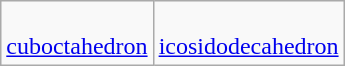<table class="wikitable floatright" style="text-align:center">
<tr style="vertical-align:bottom;">
<td><br><a href='#'>cuboctahedron</a></td>
<td><br><a href='#'>icosidodecahedron</a></td>
</tr>
</table>
